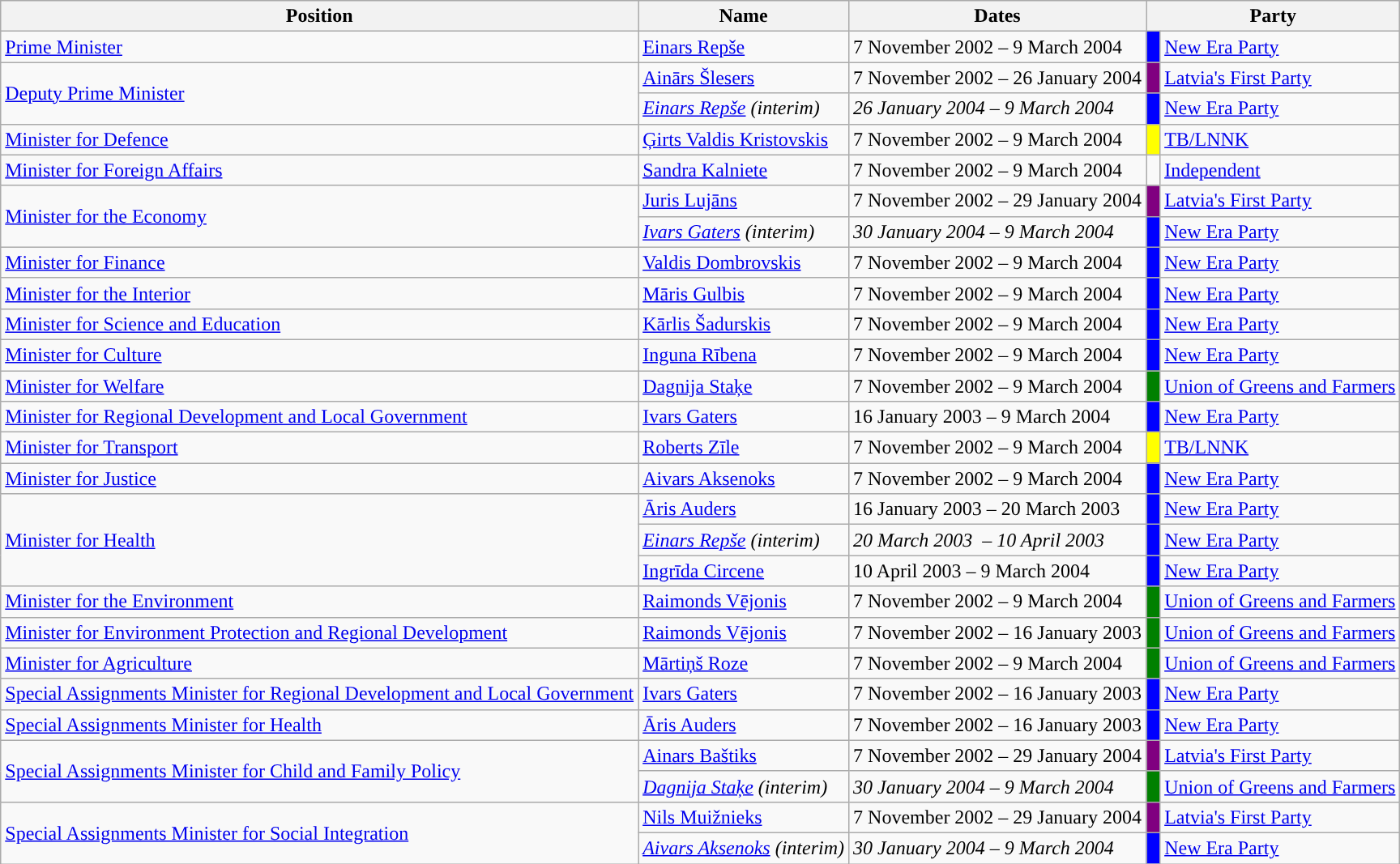<table class="wikitable">
<tr>
<th>Position</th>
<th>Name</th>
<th>Dates</th>
<th colspan=2>Party</th>
</tr>
<tr>
<td><a href='#'>Prime Minister</a></td>
<td><a href='#'>Einars Repše</a></td>
<td>7 November 2002 – 9 March 2004</td>
<td bgcolor=blue> </td>
<td><a href='#'>New Era Party</a></td>
</tr>
<tr>
<td rowspan="2"><a href='#'>Deputy Prime Minister</a></td>
<td><a href='#'>Ainārs Šlesers</a></td>
<td>7 November 2002 – 26 January 2004</td>
<td bgcolor=purple> </td>
<td><a href='#'>Latvia's First Party</a></td>
</tr>
<tr>
<td><em><a href='#'>Einars Repše</a> (interim)</em></td>
<td><em>26 January 2004 – 9 March 2004</em></td>
<td bgcolor=blue> </td>
<td><a href='#'>New Era Party</a></td>
</tr>
<tr>
<td><a href='#'>Minister for Defence</a></td>
<td><a href='#'>Ģirts Valdis Kristovskis</a></td>
<td>7 November 2002 – 9 March 2004</td>
<td bgcolor=yellow> </td>
<td><a href='#'>TB/LNNK</a></td>
</tr>
<tr>
<td><a href='#'>Minister for Foreign Affairs</a></td>
<td><a href='#'>Sandra Kalniete</a></td>
<td>7 November 2002 – 9 March 2004</td>
<td style="background-color: "></td>
<td><a href='#'>Independent</a></td>
</tr>
<tr>
<td rowspan="2"><a href='#'>Minister for the Economy</a></td>
<td><a href='#'>Juris Lujāns</a></td>
<td>7 November 2002 – 29 January 2004</td>
<td bgcolor=purple> </td>
<td><a href='#'>Latvia's First Party</a></td>
</tr>
<tr>
<td><em><a href='#'>Ivars Gaters</a> (interim)</em></td>
<td><em>30 January 2004 – 9 March 2004</em></td>
<td bgcolor=blue> </td>
<td><a href='#'>New Era Party</a></td>
</tr>
<tr>
<td><a href='#'>Minister for Finance</a></td>
<td><a href='#'>Valdis Dombrovskis</a></td>
<td>7 November 2002 – 9 March 2004</td>
<td bgcolor=blue> </td>
<td><a href='#'>New Era Party</a></td>
</tr>
<tr>
<td><a href='#'>Minister for the Interior</a></td>
<td><a href='#'>Māris Gulbis</a></td>
<td>7 November 2002 – 9 March 2004</td>
<td bgcolor=blue> </td>
<td><a href='#'>New Era Party</a></td>
</tr>
<tr>
<td><a href='#'>Minister for Science and Education</a></td>
<td><a href='#'>Kārlis Šadurskis</a></td>
<td>7 November 2002 – 9 March 2004</td>
<td bgcolor=blue> </td>
<td><a href='#'>New Era Party</a></td>
</tr>
<tr>
<td><a href='#'>Minister for Culture</a></td>
<td><a href='#'>Inguna Rībena</a></td>
<td>7 November 2002 – 9 March 2004</td>
<td bgcolor=blue> </td>
<td><a href='#'>New Era Party</a></td>
</tr>
<tr>
<td><a href='#'>Minister for Welfare</a></td>
<td><a href='#'>Dagnija Staķe</a></td>
<td>7 November 2002 – 9 March 2004</td>
<td bgcolor=green> </td>
<td><a href='#'>Union of Greens and Farmers</a></td>
</tr>
<tr>
<td><a href='#'>Minister for Regional Development and Local Government</a></td>
<td><a href='#'>Ivars Gaters</a></td>
<td>16 January 2003 – 9 March 2004</td>
<td bgcolor=blue> </td>
<td><a href='#'>New Era Party</a></td>
</tr>
<tr>
<td><a href='#'>Minister for Transport</a></td>
<td><a href='#'>Roberts Zīle</a></td>
<td>7 November 2002 – 9 March 2004</td>
<td bgcolor=yellow> </td>
<td><a href='#'>TB/LNNK</a></td>
</tr>
<tr>
<td><a href='#'>Minister for Justice</a></td>
<td><a href='#'>Aivars Aksenoks</a></td>
<td>7 November 2002 – 9 March 2004</td>
<td bgcolor=blue> </td>
<td><a href='#'>New Era Party</a></td>
</tr>
<tr>
<td rowspan="3"><a href='#'>Minister for Health</a></td>
<td><a href='#'>Āris Auders</a></td>
<td>16 January 2003 – 20 March 2003</td>
<td bgcolor=blue> </td>
<td><a href='#'>New Era Party</a></td>
</tr>
<tr>
<td><em><a href='#'>Einars Repše</a> (interim)</em></td>
<td><em>20 March 2003  – 10 April 2003</em></td>
<td bgcolor=blue> </td>
<td><a href='#'>New Era Party</a></td>
</tr>
<tr>
<td><a href='#'>Ingrīda Circene</a></td>
<td>10 April 2003 – 9 March 2004</td>
<td bgcolor=blue> </td>
<td><a href='#'>New Era Party</a></td>
</tr>
<tr>
<td><a href='#'>Minister for the Environment</a></td>
<td><a href='#'>Raimonds Vējonis</a></td>
<td>7 November 2002 – 9 March 2004</td>
<td bgcolor=green> </td>
<td><a href='#'>Union of Greens and Farmers</a></td>
</tr>
<tr>
<td><a href='#'>Minister for Environment Protection and Regional Development</a></td>
<td><a href='#'>Raimonds Vējonis</a></td>
<td>7 November 2002 – 16 January 2003</td>
<td bgcolor=green> </td>
<td><a href='#'>Union of Greens and Farmers</a></td>
</tr>
<tr>
<td><a href='#'>Minister for Agriculture</a></td>
<td><a href='#'>Mārtiņš Roze</a></td>
<td>7 November 2002 – 9 March 2004</td>
<td bgcolor=green> </td>
<td><a href='#'>Union of Greens and Farmers</a></td>
</tr>
<tr>
<td><a href='#'>Special Assignments Minister for Regional Development and Local Government</a></td>
<td><a href='#'>Ivars Gaters</a></td>
<td>7 November 2002 – 16 January 2003</td>
<td bgcolor=blue> </td>
<td><a href='#'>New Era Party</a></td>
</tr>
<tr>
<td><a href='#'>Special Assignments Minister for Health</a></td>
<td><a href='#'>Āris Auders</a></td>
<td>7 November 2002 – 16 January 2003</td>
<td bgcolor=blue> </td>
<td><a href='#'>New Era Party</a></td>
</tr>
<tr>
<td rowspan="2"><a href='#'>Special Assignments Minister for Child and Family Policy</a></td>
<td><a href='#'>Ainars Baštiks</a></td>
<td>7 November 2002 – 29 January 2004</td>
<td bgcolor=purple> </td>
<td><a href='#'>Latvia's First Party</a></td>
</tr>
<tr>
<td><em><a href='#'>Dagnija Staķe</a> (interim)</em></td>
<td><em>30 January 2004 – 9 March 2004</em></td>
<td bgcolor=green> </td>
<td><a href='#'>Union of Greens and Farmers</a></td>
</tr>
<tr>
<td rowspan="2"><a href='#'>Special Assignments Minister for Social Integration</a></td>
<td><a href='#'>Nils Muižnieks</a></td>
<td>7 November 2002 – 29 January 2004</td>
<td bgcolor=purple> </td>
<td><a href='#'>Latvia's First Party</a></td>
</tr>
<tr>
<td><em><a href='#'>Aivars Aksenoks</a> (interim)</em></td>
<td><em>30 January 2004 – 9 March 2004</em></td>
<td bgcolor=blue> </td>
<td><a href='#'>New Era Party</a></td>
</tr>
</table>
